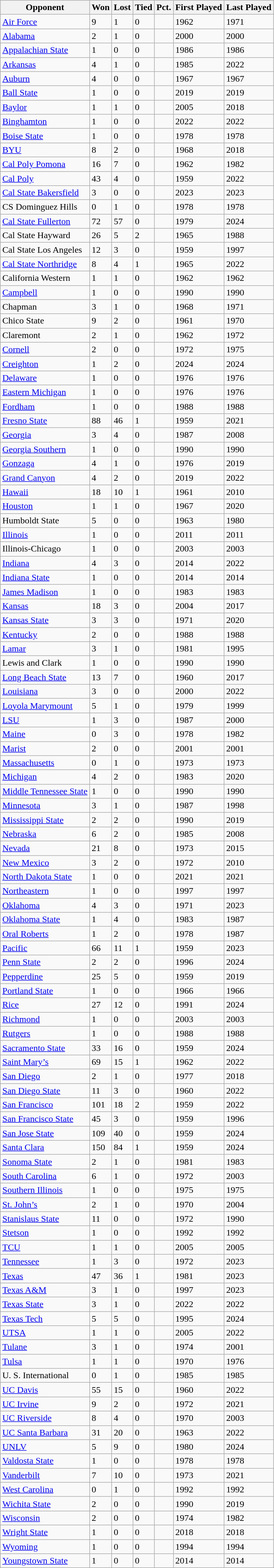<table class="wikitable sortable">
<tr>
<th>Opponent</th>
<th>Won</th>
<th>Lost</th>
<th>Tied</th>
<th>Pct.</th>
<th>First Played</th>
<th>Last Played</th>
</tr>
<tr>
<td><a href='#'>Air Force</a></td>
<td>9</td>
<td>1</td>
<td>0</td>
<td></td>
<td>1962</td>
<td>1971</td>
</tr>
<tr>
<td><a href='#'>Alabama</a></td>
<td>2</td>
<td>1</td>
<td>0</td>
<td></td>
<td>2000</td>
<td>2000</td>
</tr>
<tr>
<td><a href='#'>Appalachian State</a></td>
<td>1</td>
<td>0</td>
<td>0</td>
<td></td>
<td>1986</td>
<td>1986</td>
</tr>
<tr>
<td><a href='#'>Arkansas</a></td>
<td>4</td>
<td>1</td>
<td>0</td>
<td></td>
<td>1985</td>
<td>2022</td>
</tr>
<tr>
<td><a href='#'>Auburn</a></td>
<td>4</td>
<td>0</td>
<td>0</td>
<td></td>
<td>1967</td>
<td>1967</td>
</tr>
<tr>
<td><a href='#'>Ball State</a></td>
<td>1</td>
<td>0</td>
<td>0</td>
<td></td>
<td>2019</td>
<td>2019</td>
</tr>
<tr>
<td><a href='#'>Baylor</a></td>
<td>1</td>
<td>1</td>
<td>0</td>
<td></td>
<td>2005</td>
<td>2018</td>
</tr>
<tr>
<td><a href='#'>Binghamton</a></td>
<td>1</td>
<td>0</td>
<td>0</td>
<td></td>
<td>2022</td>
<td>2022</td>
</tr>
<tr>
<td><a href='#'>Boise State</a></td>
<td>1</td>
<td>0</td>
<td>0</td>
<td></td>
<td>1978</td>
<td>1978</td>
</tr>
<tr>
<td><a href='#'>BYU</a></td>
<td>8</td>
<td>2</td>
<td>0</td>
<td></td>
<td>1968</td>
<td>2018</td>
</tr>
<tr>
<td><a href='#'>Cal Poly Pomona</a></td>
<td>16</td>
<td>7</td>
<td>0</td>
<td></td>
<td>1962</td>
<td>1982</td>
</tr>
<tr>
<td><a href='#'>Cal Poly</a></td>
<td>43</td>
<td>4</td>
<td>0</td>
<td></td>
<td>1959</td>
<td>2022</td>
</tr>
<tr>
<td><a href='#'>Cal State Bakersfield</a></td>
<td>3</td>
<td>0</td>
<td>0</td>
<td></td>
<td>2023</td>
<td>2023</td>
</tr>
<tr>
<td>CS Dominguez Hills</td>
<td>0</td>
<td>1</td>
<td>0</td>
<td></td>
<td>1978</td>
<td>1978</td>
</tr>
<tr>
<td><a href='#'>Cal State Fullerton</a></td>
<td>72</td>
<td>57</td>
<td>0</td>
<td></td>
<td>1979</td>
<td>2024</td>
</tr>
<tr>
<td>Cal State Hayward</td>
<td>26</td>
<td>5</td>
<td>2</td>
<td></td>
<td>1965</td>
<td>1988</td>
</tr>
<tr>
<td>Cal State Los Angeles</td>
<td>12</td>
<td>3</td>
<td>0</td>
<td></td>
<td>1959</td>
<td>1997</td>
</tr>
<tr>
<td><a href='#'>Cal State Northridge</a></td>
<td>8</td>
<td>4</td>
<td>1</td>
<td></td>
<td>1965</td>
<td>2022</td>
</tr>
<tr>
<td>California Western</td>
<td>1</td>
<td>1</td>
<td>0</td>
<td></td>
<td>1962</td>
<td>1962</td>
</tr>
<tr>
<td><a href='#'>Campbell</a></td>
<td>1</td>
<td>0</td>
<td>0</td>
<td></td>
<td>1990</td>
<td>1990</td>
</tr>
<tr>
<td>Chapman</td>
<td>3</td>
<td>1</td>
<td>0</td>
<td></td>
<td>1968</td>
<td>1971</td>
</tr>
<tr>
<td>Chico State</td>
<td>9</td>
<td>2</td>
<td>0</td>
<td></td>
<td>1961</td>
<td>1970</td>
</tr>
<tr>
<td>Claremont</td>
<td>2</td>
<td>1</td>
<td>0</td>
<td></td>
<td>1962</td>
<td>1972</td>
</tr>
<tr>
<td><a href='#'>Cornell</a></td>
<td>2</td>
<td>0</td>
<td>0</td>
<td></td>
<td>1972</td>
<td>1975</td>
</tr>
<tr>
<td><a href='#'>Creighton</a></td>
<td>1</td>
<td>2</td>
<td>0</td>
<td></td>
<td>2024</td>
<td>2024</td>
</tr>
<tr>
<td><a href='#'>Delaware</a></td>
<td>1</td>
<td>0</td>
<td>0</td>
<td></td>
<td>1976</td>
<td>1976</td>
</tr>
<tr>
<td><a href='#'>Eastern Michigan</a></td>
<td>1</td>
<td>0</td>
<td>0</td>
<td></td>
<td>1976</td>
<td>1976</td>
</tr>
<tr>
<td><a href='#'>Fordham</a></td>
<td>1</td>
<td>0</td>
<td>0</td>
<td></td>
<td>1988</td>
<td>1988</td>
</tr>
<tr>
<td><a href='#'>Fresno State</a></td>
<td>88</td>
<td>46</td>
<td>1</td>
<td></td>
<td>1959</td>
<td>2021</td>
</tr>
<tr>
<td><a href='#'>Georgia</a></td>
<td>3</td>
<td>4</td>
<td>0</td>
<td></td>
<td>1987</td>
<td>2008</td>
</tr>
<tr>
<td><a href='#'>Georgia Southern</a></td>
<td>1</td>
<td>0</td>
<td>0</td>
<td></td>
<td>1990</td>
<td>1990</td>
</tr>
<tr>
<td><a href='#'>Gonzaga</a></td>
<td>4</td>
<td>1</td>
<td>0</td>
<td></td>
<td>1976</td>
<td>2019</td>
</tr>
<tr>
<td><a href='#'>Grand Canyon</a></td>
<td>4</td>
<td>2</td>
<td>0</td>
<td></td>
<td>2019</td>
<td>2022</td>
</tr>
<tr>
<td><a href='#'>Hawaii</a></td>
<td>18</td>
<td>10</td>
<td>1</td>
<td></td>
<td>1961</td>
<td>2010</td>
</tr>
<tr>
<td><a href='#'>Houston</a></td>
<td>1</td>
<td>1</td>
<td>0</td>
<td></td>
<td>1967</td>
<td>2020</td>
</tr>
<tr>
<td>Humboldt State</td>
<td>5</td>
<td>0</td>
<td>0</td>
<td></td>
<td>1963</td>
<td>1980</td>
</tr>
<tr>
<td><a href='#'>Illinois</a></td>
<td>1</td>
<td>0</td>
<td>0</td>
<td></td>
<td>2011</td>
<td>2011</td>
</tr>
<tr>
<td>Illinois-Chicago</td>
<td>1</td>
<td>0</td>
<td>0</td>
<td></td>
<td>2003</td>
<td>2003</td>
</tr>
<tr>
<td><a href='#'>Indiana</a></td>
<td>4</td>
<td>3</td>
<td>0</td>
<td></td>
<td>2014</td>
<td>2022</td>
</tr>
<tr>
<td><a href='#'>Indiana State</a></td>
<td>1</td>
<td>0</td>
<td>0</td>
<td></td>
<td>2014</td>
<td>2014</td>
</tr>
<tr>
<td><a href='#'>James Madison</a></td>
<td>1</td>
<td>0</td>
<td>0</td>
<td></td>
<td>1983</td>
<td>1983</td>
</tr>
<tr>
<td><a href='#'>Kansas</a></td>
<td>18</td>
<td>3</td>
<td>0</td>
<td></td>
<td>2004</td>
<td>2017</td>
</tr>
<tr>
<td><a href='#'>Kansas State</a></td>
<td>3</td>
<td>3</td>
<td>0</td>
<td></td>
<td>1971</td>
<td>2020</td>
</tr>
<tr>
<td><a href='#'>Kentucky</a></td>
<td>2</td>
<td>0</td>
<td>0</td>
<td></td>
<td>1988</td>
<td>1988</td>
</tr>
<tr>
<td><a href='#'>Lamar</a></td>
<td>3</td>
<td>1</td>
<td>0</td>
<td></td>
<td>1981</td>
<td>1995</td>
</tr>
<tr>
<td>Lewis and Clark</td>
<td>1</td>
<td>0</td>
<td>0</td>
<td></td>
<td>1990</td>
<td>1990</td>
</tr>
<tr>
<td><a href='#'>Long Beach State</a></td>
<td>13</td>
<td>7</td>
<td>0</td>
<td></td>
<td>1960</td>
<td>2017</td>
</tr>
<tr>
<td><a href='#'>Louisiana</a></td>
<td>3</td>
<td>0</td>
<td>0</td>
<td></td>
<td>2000</td>
<td>2022</td>
</tr>
<tr>
<td><a href='#'>Loyola Marymount</a></td>
<td>5</td>
<td>1</td>
<td>0</td>
<td></td>
<td>1979</td>
<td>1999</td>
</tr>
<tr>
<td><a href='#'>LSU</a></td>
<td>1</td>
<td>3</td>
<td>0</td>
<td></td>
<td>1987</td>
<td>2000</td>
</tr>
<tr>
<td><a href='#'>Maine</a></td>
<td>0</td>
<td>3</td>
<td>0</td>
<td></td>
<td>1978</td>
<td>1982</td>
</tr>
<tr>
<td><a href='#'>Marist</a></td>
<td>2</td>
<td>0</td>
<td>0</td>
<td></td>
<td>2001</td>
<td>2001</td>
</tr>
<tr>
<td><a href='#'>Massachusetts</a></td>
<td>0</td>
<td>1</td>
<td>0</td>
<td></td>
<td>1973</td>
<td>1973</td>
</tr>
<tr>
<td><a href='#'>Michigan</a></td>
<td>4</td>
<td>2</td>
<td>0</td>
<td></td>
<td>1983</td>
<td>2020</td>
</tr>
<tr>
<td><a href='#'>Middle Tennessee State</a></td>
<td>1</td>
<td>0</td>
<td>0</td>
<td></td>
<td>1990</td>
<td>1990</td>
</tr>
<tr>
<td><a href='#'>Minnesota</a></td>
<td>3</td>
<td>1</td>
<td>0</td>
<td></td>
<td>1987</td>
<td>1998</td>
</tr>
<tr>
<td><a href='#'>Mississippi State</a></td>
<td>2</td>
<td>2</td>
<td>0</td>
<td></td>
<td>1990</td>
<td>2019</td>
</tr>
<tr>
<td><a href='#'>Nebraska</a></td>
<td>6</td>
<td>2</td>
<td>0</td>
<td></td>
<td>1985</td>
<td>2008</td>
</tr>
<tr>
<td><a href='#'>Nevada</a></td>
<td>21</td>
<td>8</td>
<td>0</td>
<td></td>
<td>1973</td>
<td>2015</td>
</tr>
<tr>
<td><a href='#'>New Mexico</a></td>
<td>3</td>
<td>2</td>
<td>0</td>
<td></td>
<td>1972</td>
<td>2010</td>
</tr>
<tr>
<td><a href='#'>North Dakota State</a></td>
<td>1</td>
<td>0</td>
<td>0</td>
<td></td>
<td>2021</td>
<td>2021</td>
</tr>
<tr>
<td><a href='#'>Northeastern</a></td>
<td>1</td>
<td>0</td>
<td>0</td>
<td></td>
<td>1997</td>
<td>1997</td>
</tr>
<tr>
<td><a href='#'>Oklahoma</a></td>
<td>4</td>
<td>3</td>
<td>0</td>
<td></td>
<td>1971</td>
<td>2023</td>
</tr>
<tr>
<td><a href='#'>Oklahoma State</a></td>
<td>1</td>
<td>4</td>
<td>0</td>
<td></td>
<td>1983</td>
<td>1987</td>
</tr>
<tr>
<td><a href='#'>Oral Roberts</a></td>
<td>1</td>
<td>2</td>
<td>0</td>
<td></td>
<td>1978</td>
<td>1987</td>
</tr>
<tr>
<td><a href='#'>Pacific</a></td>
<td>66</td>
<td>11</td>
<td>1</td>
<td></td>
<td>1959</td>
<td>2023</td>
</tr>
<tr>
<td><a href='#'>Penn State</a></td>
<td>2</td>
<td>2</td>
<td>0</td>
<td></td>
<td>1996</td>
<td>2024</td>
</tr>
<tr>
<td><a href='#'>Pepperdine</a></td>
<td>25</td>
<td>5</td>
<td>0</td>
<td></td>
<td>1959</td>
<td>2019</td>
</tr>
<tr>
<td><a href='#'>Portland State</a></td>
<td>1</td>
<td>0</td>
<td>0</td>
<td></td>
<td>1966</td>
<td>1966</td>
</tr>
<tr>
<td><a href='#'>Rice</a></td>
<td>27</td>
<td>12</td>
<td>0</td>
<td></td>
<td>1991</td>
<td>2024</td>
</tr>
<tr>
<td><a href='#'>Richmond</a></td>
<td>1</td>
<td>0</td>
<td>0</td>
<td></td>
<td>2003</td>
<td>2003</td>
</tr>
<tr>
<td><a href='#'>Rutgers</a></td>
<td>1</td>
<td>0</td>
<td>0</td>
<td></td>
<td>1988</td>
<td>1988</td>
</tr>
<tr>
<td><a href='#'>Sacramento State</a></td>
<td>33</td>
<td>16</td>
<td>0</td>
<td></td>
<td>1959</td>
<td>2024</td>
</tr>
<tr>
<td><a href='#'>Saint Mary’s</a></td>
<td>69</td>
<td>15</td>
<td>1</td>
<td></td>
<td>1962</td>
<td>2022</td>
</tr>
<tr>
<td><a href='#'>San Diego</a></td>
<td>2</td>
<td>1</td>
<td>0</td>
<td></td>
<td>1977</td>
<td>2018</td>
</tr>
<tr>
<td><a href='#'>San Diego State</a></td>
<td>11</td>
<td>3</td>
<td>0</td>
<td></td>
<td>1960</td>
<td>2022</td>
</tr>
<tr>
<td><a href='#'>San Francisco</a></td>
<td>101</td>
<td>18</td>
<td>2</td>
<td></td>
<td>1959</td>
<td>2022</td>
</tr>
<tr>
<td><a href='#'>San Francisco State</a></td>
<td>45</td>
<td>3</td>
<td>0</td>
<td></td>
<td>1959</td>
<td>1996</td>
</tr>
<tr>
<td><a href='#'>San Jose State</a></td>
<td>109</td>
<td>40</td>
<td>0</td>
<td></td>
<td>1959</td>
<td>2024</td>
</tr>
<tr>
<td><a href='#'>Santa Clara</a></td>
<td>150</td>
<td>84</td>
<td>1</td>
<td></td>
<td>1959</td>
<td>2024</td>
</tr>
<tr>
<td><a href='#'>Sonoma State</a></td>
<td>2</td>
<td>1</td>
<td>0</td>
<td></td>
<td>1981</td>
<td>1983</td>
</tr>
<tr>
<td><a href='#'>South Carolina</a></td>
<td>6</td>
<td>1</td>
<td>0</td>
<td></td>
<td>1972</td>
<td>2003</td>
</tr>
<tr>
<td><a href='#'>Southern Illinois</a></td>
<td>1</td>
<td>0</td>
<td>0</td>
<td></td>
<td>1975</td>
<td>1975</td>
</tr>
<tr>
<td><a href='#'>St. John’s</a></td>
<td>2</td>
<td>1</td>
<td>0</td>
<td></td>
<td>1970</td>
<td>2004</td>
</tr>
<tr>
<td><a href='#'>Stanislaus State</a></td>
<td>11</td>
<td>0</td>
<td>0</td>
<td></td>
<td>1972</td>
<td>1990</td>
</tr>
<tr>
<td><a href='#'>Stetson</a></td>
<td>1</td>
<td>0</td>
<td>0</td>
<td></td>
<td>1992</td>
<td>1992</td>
</tr>
<tr>
<td><a href='#'>TCU</a></td>
<td>1</td>
<td>1</td>
<td>0</td>
<td></td>
<td>2005</td>
<td>2005</td>
</tr>
<tr>
<td><a href='#'>Tennessee</a></td>
<td>1</td>
<td>3</td>
<td>0</td>
<td></td>
<td>1972</td>
<td>2023</td>
</tr>
<tr>
<td><a href='#'>Texas</a></td>
<td>47</td>
<td>36</td>
<td>1</td>
<td></td>
<td>1981</td>
<td>2023</td>
</tr>
<tr>
<td><a href='#'>Texas A&M</a></td>
<td>3</td>
<td>1</td>
<td>0</td>
<td></td>
<td>1997</td>
<td>2023</td>
</tr>
<tr>
<td><a href='#'>Texas State</a></td>
<td>3</td>
<td>1</td>
<td>0</td>
<td></td>
<td>2022</td>
<td>2022</td>
</tr>
<tr>
<td><a href='#'>Texas Tech</a></td>
<td>5</td>
<td>5</td>
<td>0</td>
<td></td>
<td>1995</td>
<td>2024</td>
</tr>
<tr>
<td><a href='#'>UTSA</a></td>
<td>1</td>
<td>1</td>
<td>0</td>
<td></td>
<td>2005</td>
<td>2022</td>
</tr>
<tr>
<td><a href='#'>Tulane</a></td>
<td>3</td>
<td>1</td>
<td>0</td>
<td></td>
<td>1974</td>
<td>2001</td>
</tr>
<tr>
<td><a href='#'>Tulsa</a></td>
<td>1</td>
<td>1</td>
<td>0</td>
<td></td>
<td>1970</td>
<td>1976</td>
</tr>
<tr>
<td>U. S. International</td>
<td>0</td>
<td>1</td>
<td>0</td>
<td></td>
<td>1985</td>
<td>1985</td>
</tr>
<tr>
<td><a href='#'>UC Davis</a></td>
<td>55</td>
<td>15</td>
<td>0</td>
<td></td>
<td>1960</td>
<td>2022</td>
</tr>
<tr>
<td><a href='#'>UC Irvine</a></td>
<td>9</td>
<td>2</td>
<td>0</td>
<td></td>
<td>1972</td>
<td>2021</td>
</tr>
<tr>
<td><a href='#'>UC Riverside</a></td>
<td>8</td>
<td>4</td>
<td>0</td>
<td></td>
<td>1970</td>
<td>2003</td>
</tr>
<tr>
<td><a href='#'>UC Santa Barbara</a></td>
<td>31</td>
<td>20</td>
<td>0</td>
<td></td>
<td>1963</td>
<td>2022</td>
</tr>
<tr>
<td><a href='#'>UNLV</a></td>
<td>5</td>
<td>9</td>
<td>0</td>
<td></td>
<td>1980</td>
<td>2024</td>
</tr>
<tr>
<td><a href='#'>Valdosta State</a></td>
<td>1</td>
<td>0</td>
<td>0</td>
<td></td>
<td>1978</td>
<td>1978</td>
</tr>
<tr>
<td><a href='#'>Vanderbilt</a></td>
<td>7</td>
<td>10</td>
<td>0</td>
<td></td>
<td>1973</td>
<td>2021</td>
</tr>
<tr>
<td><a href='#'>West Carolina</a></td>
<td>0</td>
<td>1</td>
<td>0</td>
<td></td>
<td>1992</td>
<td>1992</td>
</tr>
<tr>
<td><a href='#'>Wichita State</a></td>
<td>2</td>
<td>0</td>
<td>0</td>
<td></td>
<td>1990</td>
<td>2019</td>
</tr>
<tr>
<td><a href='#'>Wisconsin</a></td>
<td>2</td>
<td>0</td>
<td>0</td>
<td></td>
<td>1974</td>
<td>1982</td>
</tr>
<tr>
<td><a href='#'>Wright State</a></td>
<td>1</td>
<td>0</td>
<td>0</td>
<td></td>
<td>2018</td>
<td>2018</td>
</tr>
<tr>
<td><a href='#'>Wyoming</a></td>
<td>1</td>
<td>0</td>
<td>0</td>
<td></td>
<td>1994</td>
<td>1994</td>
</tr>
<tr>
<td><a href='#'>Youngstown State</a></td>
<td>1</td>
<td>0</td>
<td>0</td>
<td></td>
<td>2014</td>
<td>2014</td>
</tr>
</table>
